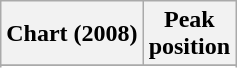<table class="wikitable sortable plainrowheaders">
<tr>
<th>Chart (2008)</th>
<th>Peak<br>position</th>
</tr>
<tr>
</tr>
<tr>
</tr>
<tr>
</tr>
<tr>
</tr>
<tr>
</tr>
<tr>
</tr>
<tr>
</tr>
<tr>
</tr>
</table>
